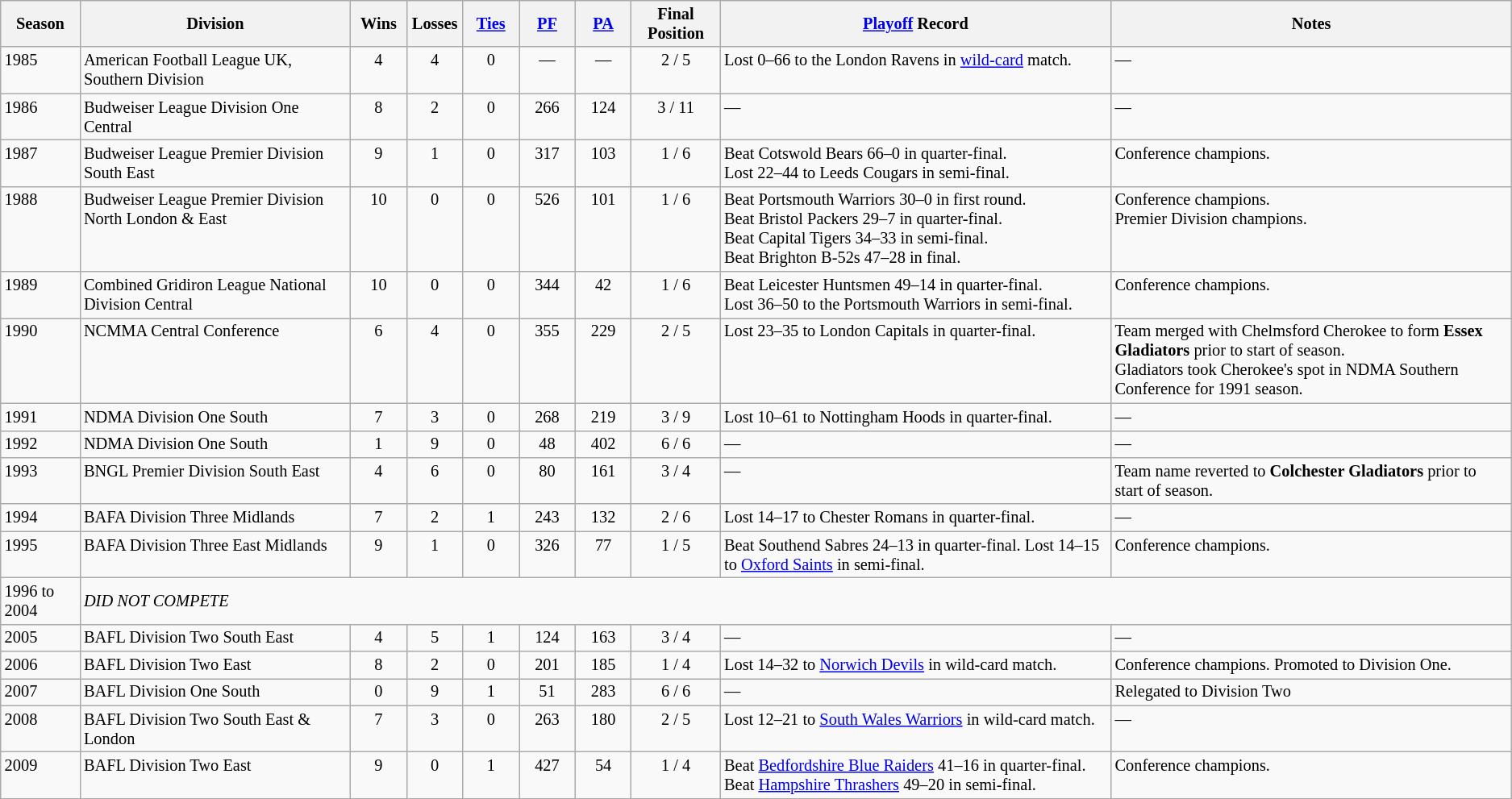<table class="wikitable" style="font-size: 85%;">
<tr>
<th>Season</th>
<th>Division</th>
<th width="40px">Wins</th>
<th width="40px">Losses</th>
<th width="40px"><a href='#'>Ties</a></th>
<th width="40px"><a href='#'>PF</a></th>
<th width="40px"><a href='#'>PA</a></th>
<th>Final Position</th>
<th><a href='#'>Playoff</a> Record</th>
<th>Notes</th>
</tr>
<tr valign="top">
<td>1985</td>
<td>American Football League UK, Southern Division</td>
<td align="center">4</td>
<td align="center">4</td>
<td align="center">0</td>
<td align="center">—</td>
<td align="center">—</td>
<td align="center">2 / 5</td>
<td>Lost 0–66 to the London Ravens in <a href='#'>wild-card</a> match.</td>
<td>—</td>
</tr>
<tr valign="top">
<td>1986</td>
<td>Budweiser League Division One Central</td>
<td align="center">8</td>
<td align="center">2</td>
<td align="center">0</td>
<td align="center">266</td>
<td align="center">124</td>
<td align="center">3 / 11</td>
<td>—</td>
<td>—</td>
</tr>
<tr valign="top">
<td>1987</td>
<td>Budweiser League Premier Division South East</td>
<td align="center">9</td>
<td align="center">1</td>
<td align="center">0</td>
<td align="center">317</td>
<td align="center">103</td>
<td align="center">1 / 6</td>
<td>Beat Cotswold Bears 66–0 in quarter-final.<br>Lost 22–44 to Leeds Cougars in semi-final.</td>
<td>Conference champions.</td>
</tr>
<tr valign="top">
<td>1988</td>
<td>Budweiser League Premier Division North London & East</td>
<td align="center">10</td>
<td align="center">0</td>
<td align="center">0</td>
<td align="center">526</td>
<td align="center">101</td>
<td align="center">1 / 6</td>
<td>Beat Portsmouth Warriors 30–0 in first round.<br>Beat Bristol Packers 29–7 in quarter-final.<br>Beat Capital Tigers 34–33 in semi-final.<br>Beat Brighton B-52s 47–28 in final.</td>
<td>Conference champions.<br>Premier Division champions.</td>
</tr>
<tr valign="top">
<td>1989</td>
<td>Combined Gridiron League National Division Central</td>
<td align="center">10</td>
<td align="center">0</td>
<td align="center">0</td>
<td align="center">344</td>
<td align="center">42</td>
<td align="center">1 / 6</td>
<td>Beat Leicester Huntsmen 49–14 in quarter-final.<br>Lost 36–50 to the Portsmouth Warriors in semi-final.</td>
<td>Conference champions.</td>
</tr>
<tr valign="top">
<td>1990</td>
<td>NCMMA Central Conference</td>
<td align="center">6</td>
<td align="center">4</td>
<td align="center">0</td>
<td align="center">355</td>
<td align="center">229</td>
<td align="center">2 / 5</td>
<td>Lost 23–35 to London Capitals in quarter-final.</td>
<td>Team merged with Chelmsford Cherokee to form <strong>Essex Gladiators</strong> prior to start of season.<br>Gladiators took Cherokee's spot in NDMA Southern Conference for 1991 season.</td>
</tr>
<tr valign="top">
<td>1991</td>
<td>NDMA Division One South</td>
<td align="center">7</td>
<td align="center">3</td>
<td align="center">0</td>
<td align="center">268</td>
<td align="center">219</td>
<td align="center">3 / 9</td>
<td>Lost 10–61 to Nottingham Hoods in quarter-final.</td>
<td>—</td>
</tr>
<tr valign="top">
<td>1992</td>
<td>NDMA Division One South</td>
<td align="center">1</td>
<td align="center">9</td>
<td align="center">0</td>
<td align="center">48</td>
<td align="center">402</td>
<td align="center">6 / 6</td>
<td>—</td>
<td>—</td>
</tr>
<tr valign="top">
<td>1993</td>
<td>BNGL Premier Division South East</td>
<td align="center">4</td>
<td align="center">6</td>
<td align="center">0</td>
<td align="center">80</td>
<td align="center">161</td>
<td align="center">3 / 4</td>
<td>—</td>
<td>Team name reverted to <strong>Colchester Gladiators</strong> prior to start of season.</td>
</tr>
<tr valign="top">
<td>1994</td>
<td>BAFA Division Three Midlands</td>
<td align="center">7</td>
<td align="center">2</td>
<td align="center">1</td>
<td align="center">243</td>
<td align="center">132</td>
<td align="center">2 / 6</td>
<td>Lost 14–17 to Chester Romans in quarter-final.</td>
<td>—</td>
</tr>
<tr valign="top">
<td>1995</td>
<td>BAFA Division Three East Midlands</td>
<td align="center">9</td>
<td align="center">1</td>
<td align="center">0</td>
<td align="center">326</td>
<td align="center">77</td>
<td align="center">1 / 5</td>
<td>Beat Southend Sabres 24–13 in quarter-final. Lost 14–15 to <a href='#'>Oxford Saints</a> in semi-final.</td>
<td>Conference champions.</td>
</tr>
<tr>
<td>1996 to 2004</td>
<td colspan="9"><em>DID NOT COMPETE</em></td>
</tr>
<tr valign="top">
<td>2005</td>
<td>BAFL Division Two South East</td>
<td align="center">4</td>
<td align="center">5</td>
<td align="center">1</td>
<td align="center">124</td>
<td align="center">163</td>
<td align="center">3 / 4</td>
<td>—</td>
<td>—</td>
</tr>
<tr valign="top">
<td>2006</td>
<td>BAFL Division Two East</td>
<td align="center">8</td>
<td align="center">2</td>
<td align="center">0</td>
<td align="center">201</td>
<td align="center">185</td>
<td align="center">1 / 4</td>
<td>Lost 14–32 to <a href='#'>Norwich Devils</a> in wild-card match.</td>
<td>Conference champions. Promoted to Division One.</td>
</tr>
<tr valign="top">
<td>2007</td>
<td>BAFL Division One South</td>
<td align="center">0</td>
<td align="center">9</td>
<td align="center">1</td>
<td align="center">51</td>
<td align="center">283</td>
<td align="center">6 / 6</td>
<td>—</td>
<td>Relegated to Division Two</td>
</tr>
<tr valign="top">
<td>2008</td>
<td>BAFL Division Two South East & London</td>
<td align="center">7</td>
<td align="center">3</td>
<td align="center">0</td>
<td align="center">263</td>
<td align="center">180</td>
<td align="center">2 / 5</td>
<td>Lost 12–21 to <a href='#'>South Wales Warriors</a> in wild-card match.</td>
<td>—</td>
</tr>
<tr valign="top">
<td>2009</td>
<td>BAFL Division Two East</td>
<td align="center">9</td>
<td align="center">0</td>
<td align="center">1</td>
<td align="center">427</td>
<td align="center">54</td>
<td align="center">1 / 4</td>
<td>Beat <a href='#'>Bedfordshire Blue Raiders</a> 41–16 in quarter-final.<br>Beat <a href='#'>Hampshire Thrashers</a> 49–20 in semi-final.<br></td>
<td>Conference champions.</td>
</tr>
</table>
